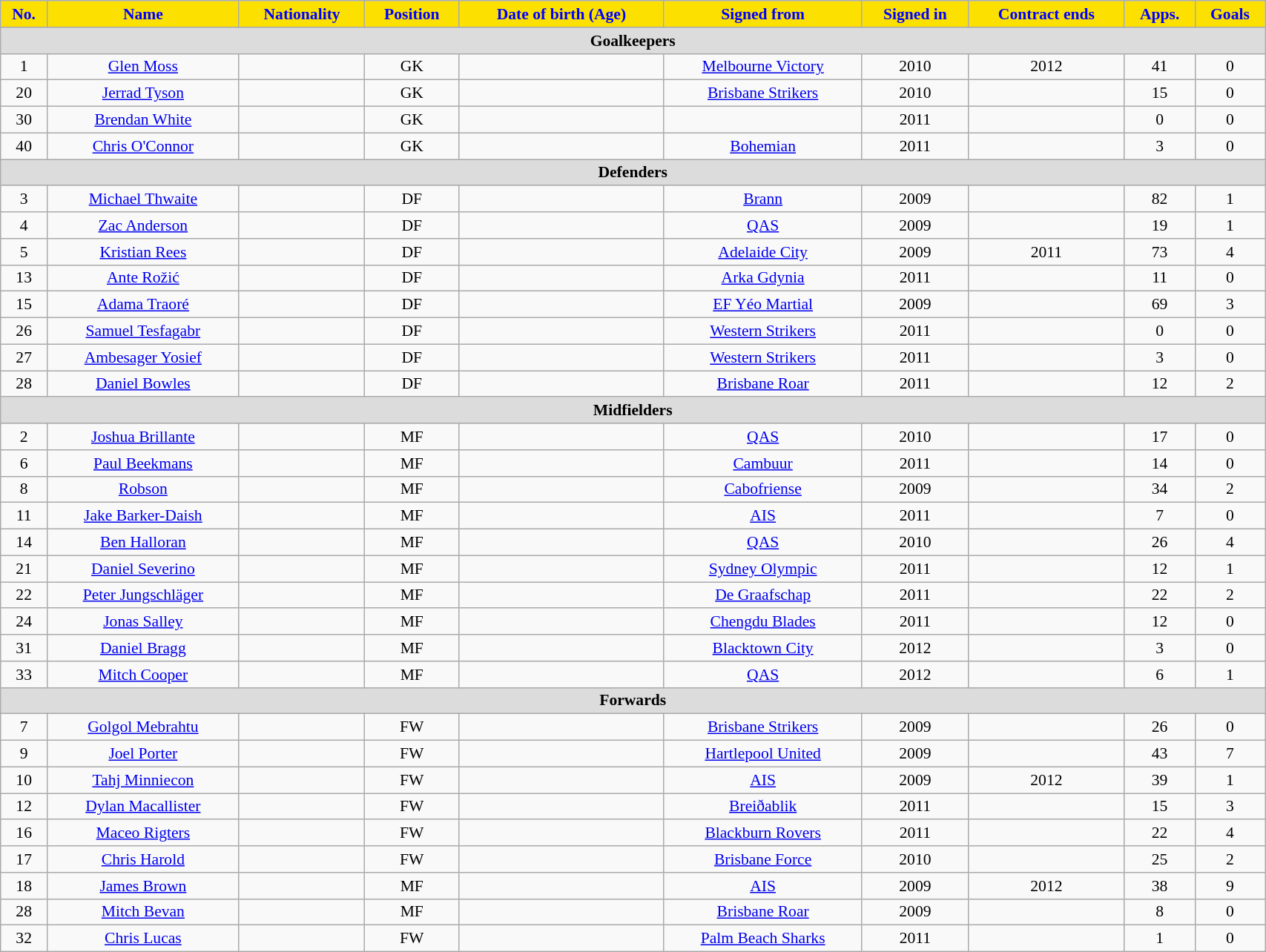<table class="wikitable"  style="text-align:center; font-size:90%; width:90%;">
<tr>
<th style="background:#FCE000; color:blue; text-align:center;">No.</th>
<th style="background:#FCE000; color:blue; text-align:center;">Name</th>
<th style="background:#FCE000; color:blue; text-align:center;">Nationality</th>
<th style="background:#FCE000; color:blue; text-align:center;">Position</th>
<th style="background:#FCE000; color:blue; text-align:center;">Date of birth (Age)</th>
<th style="background:#FCE000; color:blue; text-align:center;">Signed from</th>
<th style="background:#FCE000; color:blue; text-align:center;">Signed in</th>
<th style="background:#FCE000; color:blue; text-align:center;">Contract ends</th>
<th style="background:#FCE000; color:blue; text-align:center;">Apps.</th>
<th style="background:#FCE000; color:blue; text-align:center;">Goals</th>
</tr>
<tr>
<th colspan="11"  style="background:#dcdcdc; text-align:center;">Goalkeepers</th>
</tr>
<tr>
<td>1</td>
<td><a href='#'>Glen Moss</a></td>
<td></td>
<td>GK</td>
<td></td>
<td><a href='#'>Melbourne Victory</a></td>
<td>2010</td>
<td>2012</td>
<td>41</td>
<td>0</td>
</tr>
<tr>
<td>20</td>
<td><a href='#'>Jerrad Tyson</a></td>
<td></td>
<td>GK</td>
<td></td>
<td><a href='#'>Brisbane Strikers</a></td>
<td>2010</td>
<td></td>
<td>15</td>
<td>0</td>
</tr>
<tr>
<td>30</td>
<td><a href='#'>Brendan White</a></td>
<td></td>
<td>GK</td>
<td></td>
<td></td>
<td>2011</td>
<td></td>
<td>0</td>
<td>0</td>
</tr>
<tr>
<td>40</td>
<td><a href='#'>Chris O'Connor</a></td>
<td></td>
<td>GK</td>
<td></td>
<td><a href='#'>Bohemian</a></td>
<td>2011</td>
<td></td>
<td>3</td>
<td>0</td>
</tr>
<tr>
<th colspan="11"  style="background:#dcdcdc; text-align:center;">Defenders</th>
</tr>
<tr>
<td>3</td>
<td><a href='#'>Michael Thwaite</a></td>
<td></td>
<td>DF</td>
<td></td>
<td><a href='#'>Brann</a></td>
<td>2009</td>
<td></td>
<td>82</td>
<td>1</td>
</tr>
<tr>
<td>4</td>
<td><a href='#'>Zac Anderson</a></td>
<td></td>
<td>DF</td>
<td></td>
<td><a href='#'>QAS</a></td>
<td>2009</td>
<td></td>
<td>19</td>
<td>1</td>
</tr>
<tr>
<td>5</td>
<td><a href='#'>Kristian Rees</a></td>
<td></td>
<td>DF</td>
<td></td>
<td><a href='#'>Adelaide City</a></td>
<td>2009</td>
<td>2011</td>
<td>73</td>
<td>4</td>
</tr>
<tr>
<td>13</td>
<td><a href='#'>Ante Rožić</a></td>
<td></td>
<td>DF</td>
<td></td>
<td><a href='#'>Arka Gdynia</a></td>
<td>2011</td>
<td></td>
<td>11</td>
<td>0</td>
</tr>
<tr>
<td>15</td>
<td><a href='#'>Adama Traoré</a></td>
<td></td>
<td>DF</td>
<td></td>
<td><a href='#'>EF Yéo Martial</a></td>
<td>2009</td>
<td></td>
<td>69</td>
<td>3</td>
</tr>
<tr>
<td>26</td>
<td><a href='#'>Samuel Tesfagabr</a></td>
<td></td>
<td>DF</td>
<td></td>
<td><a href='#'>Western Strikers</a></td>
<td>2011</td>
<td></td>
<td>0</td>
<td>0</td>
</tr>
<tr>
<td>27</td>
<td><a href='#'>Ambesager Yosief</a></td>
<td></td>
<td>DF</td>
<td></td>
<td><a href='#'>Western Strikers</a></td>
<td>2011</td>
<td></td>
<td>3</td>
<td>0</td>
</tr>
<tr>
<td>28</td>
<td><a href='#'>Daniel Bowles</a></td>
<td></td>
<td>DF</td>
<td></td>
<td><a href='#'>Brisbane Roar</a></td>
<td>2011</td>
<td></td>
<td>12</td>
<td>2</td>
</tr>
<tr>
<th colspan="11"  style="background:#dcdcdc; text-align:center;">Midfielders</th>
</tr>
<tr>
<td>2</td>
<td><a href='#'>Joshua Brillante</a></td>
<td></td>
<td>MF</td>
<td></td>
<td><a href='#'>QAS</a></td>
<td>2010</td>
<td></td>
<td>17</td>
<td>0</td>
</tr>
<tr>
<td>6</td>
<td><a href='#'>Paul Beekmans</a></td>
<td></td>
<td>MF</td>
<td></td>
<td><a href='#'>Cambuur</a></td>
<td>2011</td>
<td></td>
<td>14</td>
<td>0</td>
</tr>
<tr>
<td>8</td>
<td><a href='#'>Robson</a></td>
<td></td>
<td>MF</td>
<td></td>
<td><a href='#'>Cabofriense</a></td>
<td>2009</td>
<td></td>
<td>34</td>
<td>2</td>
</tr>
<tr>
<td>11</td>
<td><a href='#'>Jake Barker-Daish</a></td>
<td></td>
<td>MF</td>
<td></td>
<td><a href='#'>AIS</a></td>
<td>2011</td>
<td></td>
<td>7</td>
<td>0</td>
</tr>
<tr>
<td>14</td>
<td><a href='#'>Ben Halloran</a></td>
<td></td>
<td>MF</td>
<td></td>
<td><a href='#'>QAS</a></td>
<td>2010</td>
<td></td>
<td>26</td>
<td>4</td>
</tr>
<tr>
<td>21</td>
<td><a href='#'>Daniel Severino</a></td>
<td></td>
<td>MF</td>
<td></td>
<td><a href='#'>Sydney Olympic</a></td>
<td>2011</td>
<td></td>
<td>12</td>
<td>1</td>
</tr>
<tr>
<td>22</td>
<td><a href='#'>Peter Jungschläger</a></td>
<td></td>
<td>MF</td>
<td></td>
<td><a href='#'>De Graafschap</a></td>
<td>2011</td>
<td></td>
<td>22</td>
<td>2</td>
</tr>
<tr>
<td>24</td>
<td><a href='#'>Jonas Salley</a></td>
<td></td>
<td>MF</td>
<td></td>
<td><a href='#'>Chengdu Blades</a></td>
<td>2011</td>
<td></td>
<td>12</td>
<td>0</td>
</tr>
<tr>
<td>31</td>
<td><a href='#'>Daniel Bragg</a></td>
<td></td>
<td>MF</td>
<td></td>
<td><a href='#'>Blacktown City</a></td>
<td>2012</td>
<td></td>
<td>3</td>
<td>0</td>
</tr>
<tr>
<td>33</td>
<td><a href='#'>Mitch Cooper</a></td>
<td></td>
<td>MF</td>
<td></td>
<td><a href='#'>QAS</a></td>
<td>2012</td>
<td></td>
<td>6</td>
<td>1</td>
</tr>
<tr>
<th colspan="11"  style="background:#dcdcdc; text-align:center;">Forwards</th>
</tr>
<tr>
<td>7</td>
<td><a href='#'>Golgol Mebrahtu</a></td>
<td></td>
<td>FW</td>
<td></td>
<td><a href='#'>Brisbane Strikers</a></td>
<td>2009</td>
<td></td>
<td>26</td>
<td>0</td>
</tr>
<tr>
<td>9</td>
<td><a href='#'>Joel Porter</a></td>
<td></td>
<td>FW</td>
<td></td>
<td><a href='#'>Hartlepool United</a></td>
<td>2009</td>
<td></td>
<td>43</td>
<td>7</td>
</tr>
<tr>
<td>10</td>
<td><a href='#'>Tahj Minniecon</a></td>
<td></td>
<td>FW</td>
<td></td>
<td><a href='#'>AIS</a></td>
<td>2009</td>
<td>2012</td>
<td>39</td>
<td>1</td>
</tr>
<tr>
<td>12</td>
<td><a href='#'>Dylan Macallister</a></td>
<td></td>
<td>FW</td>
<td></td>
<td><a href='#'>Breiðablik</a></td>
<td>2011</td>
<td></td>
<td>15</td>
<td>3</td>
</tr>
<tr>
<td>16</td>
<td><a href='#'>Maceo Rigters</a></td>
<td></td>
<td>FW</td>
<td></td>
<td><a href='#'>Blackburn Rovers</a></td>
<td>2011</td>
<td></td>
<td>22</td>
<td>4</td>
</tr>
<tr>
<td>17</td>
<td><a href='#'>Chris Harold</a></td>
<td></td>
<td>FW</td>
<td></td>
<td><a href='#'>Brisbane Force</a></td>
<td>2010</td>
<td></td>
<td>25</td>
<td>2</td>
</tr>
<tr>
<td>18</td>
<td><a href='#'>James Brown</a></td>
<td></td>
<td>MF</td>
<td></td>
<td><a href='#'>AIS</a></td>
<td>2009</td>
<td>2012</td>
<td>38</td>
<td>9</td>
</tr>
<tr>
<td>28</td>
<td><a href='#'>Mitch Bevan</a></td>
<td></td>
<td>MF</td>
<td></td>
<td><a href='#'>Brisbane Roar</a></td>
<td>2009</td>
<td></td>
<td>8</td>
<td>0</td>
</tr>
<tr>
<td>32</td>
<td><a href='#'>Chris Lucas</a></td>
<td></td>
<td>FW</td>
<td></td>
<td><a href='#'>Palm Beach Sharks</a></td>
<td>2011</td>
<td></td>
<td>1</td>
<td>0</td>
</tr>
</table>
